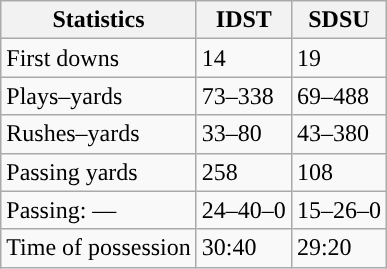<table class="wikitable" style="float:left">
<tr>
<th>Statistics</th>
<th>IDST</th>
<th>SDSU</th>
</tr>
<tr>
<td>First downs</td>
<td>14</td>
<td>19</td>
</tr>
<tr>
<td>Plays–yards</td>
<td>73–338</td>
<td>69–488</td>
</tr>
<tr>
<td>Rushes–yards</td>
<td>33–80</td>
<td>43–380</td>
</tr>
<tr>
<td>Passing yards</td>
<td>258</td>
<td>108</td>
</tr>
<tr>
<td>Passing: ––</td>
<td>24–40–0</td>
<td>15–26–0</td>
</tr>
<tr>
<td>Time of possession</td>
<td>30:40</td>
<td>29:20</td>
</tr>
</table>
